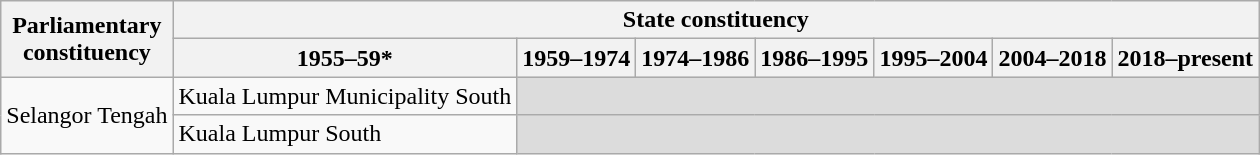<table class="wikitable">
<tr>
<th rowspan="2">Parliamentary<br>constituency</th>
<th colspan="7">State constituency</th>
</tr>
<tr>
<th>1955–59*</th>
<th>1959–1974</th>
<th>1974–1986</th>
<th>1986–1995</th>
<th>1995–2004</th>
<th>2004–2018</th>
<th>2018–present</th>
</tr>
<tr>
<td rowspan="2">Selangor Tengah</td>
<td>Kuala Lumpur Municipality South</td>
<td colspan="6" bgcolor="dcdcdc"></td>
</tr>
<tr>
<td>Kuala Lumpur South</td>
<td colspan="6" bgcolor="dcdcdc"></td>
</tr>
</table>
